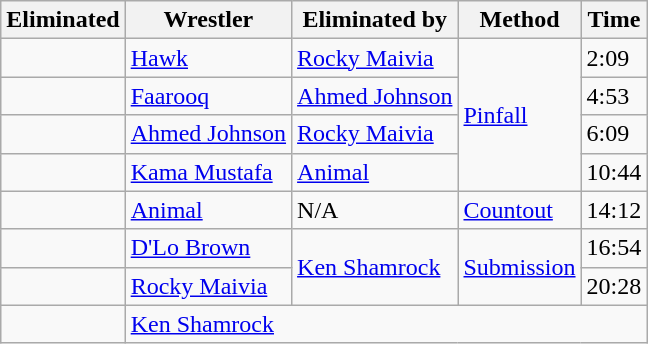<table class="wikitable sortable">
<tr>
<th>Eliminated</th>
<th>Wrestler</th>
<th>Eliminated by</th>
<th>Method</th>
<th>Time</th>
</tr>
<tr>
<td></td>
<td><a href='#'>Hawk</a></td>
<td><a href='#'>Rocky Maivia</a></td>
<td rowspan="4"><a href='#'>Pinfall</a></td>
<td>2:09</td>
</tr>
<tr>
<td></td>
<td><a href='#'>Faarooq</a></td>
<td><a href='#'>Ahmed Johnson</a></td>
<td>4:53</td>
</tr>
<tr>
<td></td>
<td><a href='#'>Ahmed Johnson</a></td>
<td><a href='#'>Rocky Maivia</a></td>
<td>6:09</td>
</tr>
<tr>
<td></td>
<td><a href='#'>Kama Mustafa</a></td>
<td><a href='#'>Animal</a></td>
<td>10:44</td>
</tr>
<tr>
<td></td>
<td><a href='#'>Animal</a></td>
<td>N/A</td>
<td><a href='#'>Countout</a></td>
<td>14:12</td>
</tr>
<tr>
<td></td>
<td><a href='#'>D'Lo Brown</a></td>
<td rowspan="2"><a href='#'>Ken Shamrock</a></td>
<td rowspan="2"><a href='#'>Submission</a></td>
<td>16:54</td>
</tr>
<tr>
<td></td>
<td><a href='#'>Rocky Maivia</a></td>
<td>20:28</td>
</tr>
<tr>
<td></td>
<td colspan="4"><a href='#'>Ken Shamrock</a></td>
</tr>
</table>
